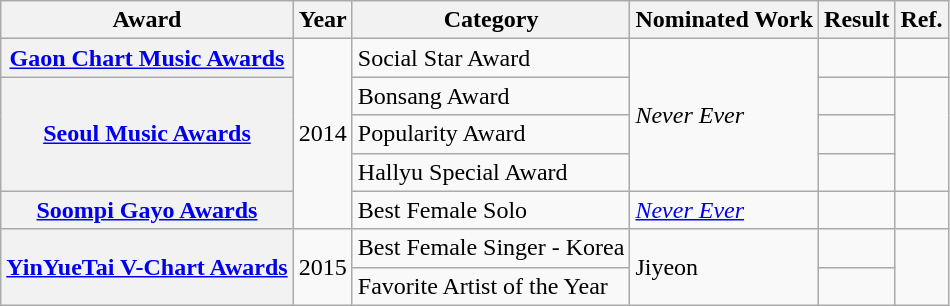<table class="wikitable plainrowheaders">
<tr>
<th>Award</th>
<th>Year</th>
<th>Category</th>
<th>Nominated Work</th>
<th>Result</th>
<th>Ref.</th>
</tr>
<tr>
<th scope="row"><a href='#'>Gaon Chart Music Awards</a></th>
<td rowspan="5">2014</td>
<td>Social Star Award</td>
<td rowspan="4"><em>Never Ever</em></td>
<td></td>
<td></td>
</tr>
<tr>
<th rowspan="3" ! scope="row"><a href='#'>Seoul Music Awards</a></th>
<td>Bonsang Award</td>
<td></td>
<td rowspan="3"></td>
</tr>
<tr>
<td>Popularity Award</td>
<td></td>
</tr>
<tr>
<td>Hallyu Special Award</td>
<td></td>
</tr>
<tr>
<th scope="row"><a href='#'>Soompi Gayo Awards</a></th>
<td>Best Female Solo</td>
<td><em><a href='#'>Never Ever</a></em></td>
<td></td>
<td></td>
</tr>
<tr>
<th rowspan="2" ! scope="row"><a href='#'>YinYueTai V-Chart Awards</a></th>
<td rowspan="2">2015</td>
<td>Best Female Singer - Korea</td>
<td rowspan="2">Jiyeon</td>
<td></td>
<td rowspan="2"></td>
</tr>
<tr>
<td>Favorite Artist of the Year</td>
<td></td>
</tr>
</table>
